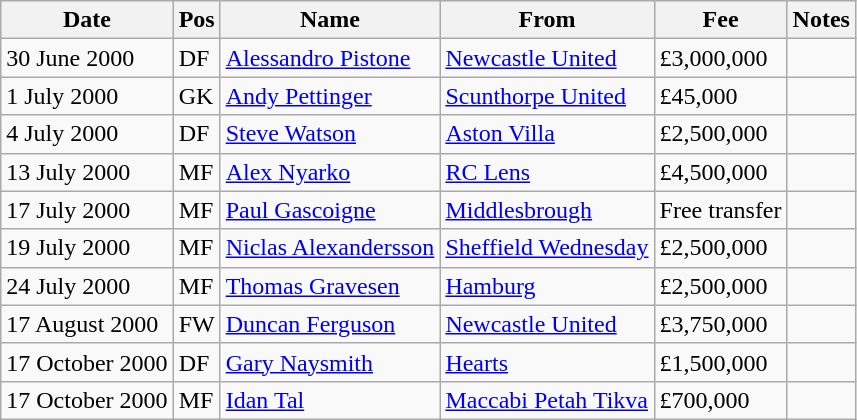<table class="wikitable">
<tr>
<th>Date</th>
<th>Pos</th>
<th>Name</th>
<th>From</th>
<th>Fee</th>
<th>Notes</th>
</tr>
<tr>
<td>30 June 2000</td>
<td>DF</td>
<td><a href='#'>Alessandro Pistone</a></td>
<td><a href='#'>Newcastle United</a></td>
<td>£3,000,000</td>
<td></td>
</tr>
<tr>
<td>1 July 2000</td>
<td>GK</td>
<td><a href='#'>Andy Pettinger</a></td>
<td><a href='#'>Scunthorpe United</a></td>
<td>£45,000</td>
<td></td>
</tr>
<tr>
<td>4 July 2000</td>
<td>DF</td>
<td><a href='#'>Steve Watson</a></td>
<td><a href='#'>Aston Villa</a></td>
<td>£2,500,000</td>
<td></td>
</tr>
<tr>
<td>13 July 2000</td>
<td>MF</td>
<td><a href='#'>Alex Nyarko</a></td>
<td><a href='#'>RC Lens</a></td>
<td>£4,500,000</td>
<td></td>
</tr>
<tr>
<td>17 July 2000</td>
<td>MF</td>
<td><a href='#'>Paul Gascoigne</a></td>
<td><a href='#'>Middlesbrough</a></td>
<td>Free transfer</td>
<td></td>
</tr>
<tr>
<td>19 July 2000</td>
<td>MF</td>
<td><a href='#'>Niclas Alexandersson</a></td>
<td><a href='#'>Sheffield Wednesday</a></td>
<td>£2,500,000</td>
<td></td>
</tr>
<tr>
<td>24 July 2000</td>
<td>MF</td>
<td><a href='#'>Thomas Gravesen</a></td>
<td><a href='#'>Hamburg</a></td>
<td>£2,500,000</td>
<td></td>
</tr>
<tr>
<td>17 August 2000</td>
<td>FW</td>
<td><a href='#'>Duncan Ferguson</a></td>
<td><a href='#'>Newcastle United</a></td>
<td>£3,750,000</td>
<td></td>
</tr>
<tr>
<td>17 October 2000</td>
<td>DF</td>
<td><a href='#'>Gary Naysmith</a></td>
<td><a href='#'>Hearts</a></td>
<td>£1,500,000</td>
<td></td>
</tr>
<tr>
<td>17 October 2000</td>
<td>MF</td>
<td><a href='#'>Idan Tal</a></td>
<td><a href='#'>Maccabi Petah Tikva</a></td>
<td>£700,000</td>
<td></td>
</tr>
</table>
